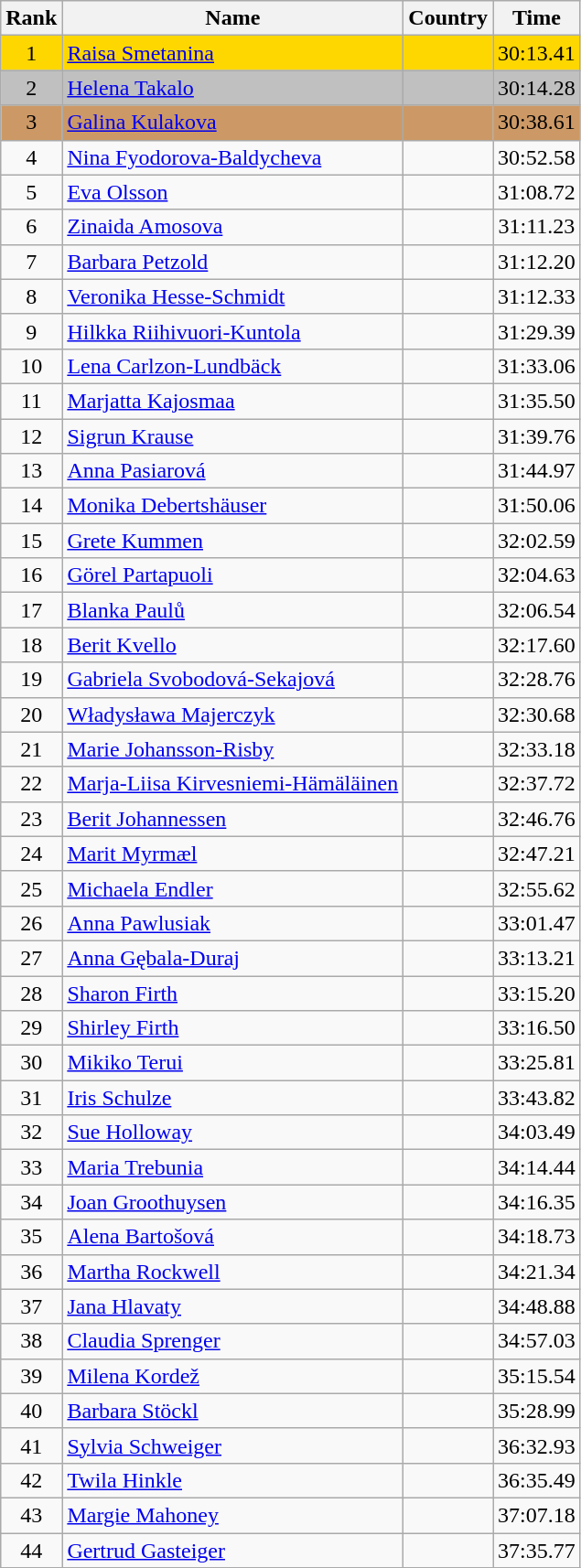<table class="wikitable sortable" style="text-align:center">
<tr>
<th>Rank</th>
<th>Name</th>
<th>Country</th>
<th>Time</th>
</tr>
<tr bgcolor=gold>
<td>1</td>
<td align="left"><a href='#'>Raisa Smetanina</a></td>
<td align="left"></td>
<td>30:13.41</td>
</tr>
<tr bgcolor=silver>
<td>2</td>
<td align="left"><a href='#'>Helena Takalo</a></td>
<td align="left"></td>
<td>30:14.28</td>
</tr>
<tr bgcolor=#CC9966>
<td>3</td>
<td align="left"><a href='#'>Galina Kulakova</a></td>
<td align="left"></td>
<td>30:38.61</td>
</tr>
<tr>
<td>4</td>
<td align="left"><a href='#'>Nina Fyodorova-Baldycheva</a></td>
<td align="left"></td>
<td>30:52.58</td>
</tr>
<tr>
<td>5</td>
<td align="left"><a href='#'>Eva Olsson</a></td>
<td align="left"></td>
<td>31:08.72</td>
</tr>
<tr>
<td>6</td>
<td align="left"><a href='#'>Zinaida Amosova</a></td>
<td align="left"></td>
<td>31:11.23</td>
</tr>
<tr>
<td>7</td>
<td align="left"><a href='#'>Barbara Petzold</a></td>
<td align="left"></td>
<td>31:12.20</td>
</tr>
<tr>
<td>8</td>
<td align="left"><a href='#'>Veronika Hesse-Schmidt</a></td>
<td align="left"></td>
<td>31:12.33</td>
</tr>
<tr>
<td>9</td>
<td align="left"><a href='#'>Hilkka Riihivuori-Kuntola</a></td>
<td align="left"></td>
<td>31:29.39</td>
</tr>
<tr>
<td>10</td>
<td align="left"><a href='#'>Lena Carlzon-Lundbäck</a></td>
<td align="left"></td>
<td>31:33.06</td>
</tr>
<tr>
<td>11</td>
<td align="left"><a href='#'>Marjatta Kajosmaa</a></td>
<td align="left"></td>
<td>31:35.50</td>
</tr>
<tr>
<td>12</td>
<td align="left"><a href='#'>Sigrun Krause</a></td>
<td align="left"></td>
<td>31:39.76</td>
</tr>
<tr>
<td>13</td>
<td align="left"><a href='#'>Anna Pasiarová</a></td>
<td align="left"></td>
<td>31:44.97</td>
</tr>
<tr>
<td>14</td>
<td align="left"><a href='#'>Monika Debertshäuser</a></td>
<td align="left"></td>
<td>31:50.06</td>
</tr>
<tr>
<td>15</td>
<td align="left"><a href='#'>Grete Kummen</a></td>
<td align="left"></td>
<td>32:02.59</td>
</tr>
<tr>
<td>16</td>
<td align="left"><a href='#'>Görel Partapuoli</a></td>
<td align="left"></td>
<td>32:04.63</td>
</tr>
<tr>
<td>17</td>
<td align="left"><a href='#'>Blanka Paulů</a></td>
<td align="left"></td>
<td>32:06.54</td>
</tr>
<tr>
<td>18</td>
<td align="left"><a href='#'>Berit Kvello</a></td>
<td align="left"></td>
<td>32:17.60</td>
</tr>
<tr>
<td>19</td>
<td align="left"><a href='#'>Gabriela Svobodová-Sekajová</a></td>
<td align="left"></td>
<td>32:28.76</td>
</tr>
<tr>
<td>20</td>
<td align="left"><a href='#'>Władysława Majerczyk</a></td>
<td align="left"></td>
<td>32:30.68</td>
</tr>
<tr>
<td>21</td>
<td align="left"><a href='#'>Marie Johansson-Risby</a></td>
<td align="left"></td>
<td>32:33.18</td>
</tr>
<tr>
<td>22</td>
<td align="left"><a href='#'>Marja-Liisa Kirvesniemi-Hämäläinen</a></td>
<td align="left"></td>
<td>32:37.72</td>
</tr>
<tr>
<td>23</td>
<td align="left"><a href='#'>Berit Johannessen</a></td>
<td align="left"></td>
<td>32:46.76</td>
</tr>
<tr>
<td>24</td>
<td align="left"><a href='#'>Marit Myrmæl</a></td>
<td align="left"></td>
<td>32:47.21</td>
</tr>
<tr>
<td>25</td>
<td align="left"><a href='#'>Michaela Endler</a></td>
<td align="left"></td>
<td>32:55.62</td>
</tr>
<tr>
<td>26</td>
<td align="left"><a href='#'>Anna Pawlusiak</a></td>
<td align="left"></td>
<td>33:01.47</td>
</tr>
<tr>
<td>27</td>
<td align="left"><a href='#'>Anna Gębala-Duraj</a></td>
<td align="left"></td>
<td>33:13.21</td>
</tr>
<tr>
<td>28</td>
<td align="left"><a href='#'>Sharon Firth</a></td>
<td align="left"></td>
<td>33:15.20</td>
</tr>
<tr>
<td>29</td>
<td align="left"><a href='#'>Shirley Firth</a></td>
<td align="left"></td>
<td>33:16.50</td>
</tr>
<tr>
<td>30</td>
<td align="left"><a href='#'>Mikiko Terui</a></td>
<td align="left"></td>
<td>33:25.81</td>
</tr>
<tr>
<td>31</td>
<td align="left"><a href='#'>Iris Schulze</a></td>
<td align="left"></td>
<td>33:43.82</td>
</tr>
<tr>
<td>32</td>
<td align="left"><a href='#'>Sue Holloway</a></td>
<td align="left"></td>
<td>34:03.49</td>
</tr>
<tr>
<td>33</td>
<td align="left"><a href='#'>Maria Trebunia</a></td>
<td align="left"></td>
<td>34:14.44</td>
</tr>
<tr>
<td>34</td>
<td align="left"><a href='#'>Joan Groothuysen</a></td>
<td align="left"></td>
<td>34:16.35</td>
</tr>
<tr>
<td>35</td>
<td align="left"><a href='#'>Alena Bartošová</a></td>
<td align="left"></td>
<td>34:18.73</td>
</tr>
<tr>
<td>36</td>
<td align="left"><a href='#'>Martha Rockwell</a></td>
<td align="left"></td>
<td>34:21.34</td>
</tr>
<tr>
<td>37</td>
<td align="left"><a href='#'>Jana Hlavaty</a></td>
<td align="left"></td>
<td>34:48.88</td>
</tr>
<tr>
<td>38</td>
<td align="left"><a href='#'>Claudia Sprenger</a></td>
<td align="left"></td>
<td>34:57.03</td>
</tr>
<tr>
<td>39</td>
<td align="left"><a href='#'>Milena Kordež</a></td>
<td align="left"></td>
<td>35:15.54</td>
</tr>
<tr>
<td>40</td>
<td align="left"><a href='#'>Barbara Stöckl</a></td>
<td align="left"></td>
<td>35:28.99</td>
</tr>
<tr>
<td>41</td>
<td align="left"><a href='#'>Sylvia Schweiger</a></td>
<td align="left"></td>
<td>36:32.93</td>
</tr>
<tr>
<td>42</td>
<td align="left"><a href='#'>Twila Hinkle</a></td>
<td align="left"></td>
<td>36:35.49</td>
</tr>
<tr>
<td>43</td>
<td align="left"><a href='#'>Margie Mahoney</a></td>
<td align="left"></td>
<td>37:07.18</td>
</tr>
<tr>
<td>44</td>
<td align="left"><a href='#'>Gertrud Gasteiger</a></td>
<td align="left"></td>
<td>37:35.77</td>
</tr>
</table>
